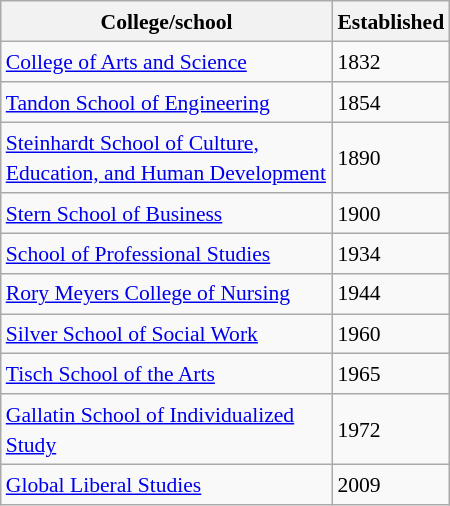<table class="wikitable floatright" style="font-size:90%; line-height:1.4em; max-width:300px;">
<tr>
<th>College/school</th>
<th>Established</th>
</tr>
<tr>
<td><a href='#'>College of Arts and Science</a></td>
<td>1832</td>
</tr>
<tr>
<td><a href='#'>Tandon School of Engineering</a></td>
<td>1854</td>
</tr>
<tr>
<td><a href='#'>Steinhardt School of Culture, Education, and Human Development</a></td>
<td>1890</td>
</tr>
<tr>
<td><a href='#'>Stern School of Business</a></td>
<td>1900</td>
</tr>
<tr>
<td><a href='#'>School of Professional Studies</a></td>
<td>1934</td>
</tr>
<tr>
<td><a href='#'>Rory Meyers College of Nursing</a></td>
<td>1944</td>
</tr>
<tr>
<td><a href='#'>Silver School of Social Work</a></td>
<td>1960</td>
</tr>
<tr>
<td><a href='#'>Tisch School of the Arts</a></td>
<td>1965</td>
</tr>
<tr>
<td><a href='#'>Gallatin School of Individualized Study</a></td>
<td>1972</td>
</tr>
<tr>
<td><a href='#'>Global Liberal Studies</a></td>
<td>2009</td>
</tr>
</table>
